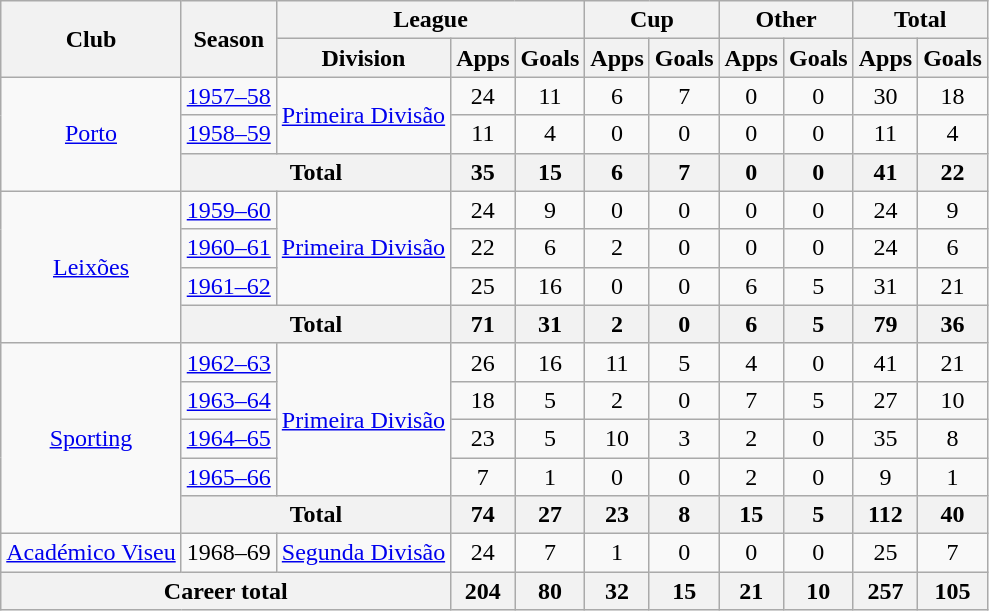<table class="wikitable" style="text-align: center">
<tr>
<th rowspan="2">Club</th>
<th rowspan="2">Season</th>
<th colspan="3">League</th>
<th colspan="2">Cup</th>
<th colspan="2">Other</th>
<th colspan="2">Total</th>
</tr>
<tr>
<th>Division</th>
<th>Apps</th>
<th>Goals</th>
<th>Apps</th>
<th>Goals</th>
<th>Apps</th>
<th>Goals</th>
<th>Apps</th>
<th>Goals</th>
</tr>
<tr>
<td rowspan="3"><a href='#'>Porto</a></td>
<td><a href='#'>1957–58</a></td>
<td rowspan="2"><a href='#'>Primeira Divisão</a></td>
<td>24</td>
<td>11</td>
<td>6</td>
<td>7</td>
<td>0</td>
<td>0</td>
<td>30</td>
<td>18</td>
</tr>
<tr>
<td><a href='#'>1958–59</a></td>
<td>11</td>
<td>4</td>
<td>0</td>
<td>0</td>
<td>0</td>
<td>0</td>
<td>11</td>
<td>4</td>
</tr>
<tr>
<th colspan="2"><strong>Total</strong></th>
<th>35</th>
<th>15</th>
<th>6</th>
<th>7</th>
<th>0</th>
<th>0</th>
<th>41</th>
<th>22</th>
</tr>
<tr>
<td rowspan="4"><a href='#'>Leixões</a></td>
<td><a href='#'>1959–60</a></td>
<td rowspan="3"><a href='#'>Primeira Divisão</a></td>
<td>24</td>
<td>9</td>
<td>0</td>
<td>0</td>
<td>0</td>
<td>0</td>
<td>24</td>
<td>9</td>
</tr>
<tr>
<td><a href='#'>1960–61</a></td>
<td>22</td>
<td>6</td>
<td>2</td>
<td>0</td>
<td>0</td>
<td>0</td>
<td>24</td>
<td>6</td>
</tr>
<tr>
<td><a href='#'>1961–62</a></td>
<td>25</td>
<td>16</td>
<td>0</td>
<td>0</td>
<td>6</td>
<td>5</td>
<td>31</td>
<td>21</td>
</tr>
<tr>
<th colspan="2"><strong>Total</strong></th>
<th>71</th>
<th>31</th>
<th>2</th>
<th>0</th>
<th>6</th>
<th>5</th>
<th>79</th>
<th>36</th>
</tr>
<tr>
<td rowspan="5"><a href='#'>Sporting</a></td>
<td><a href='#'>1962–63</a></td>
<td rowspan="4"><a href='#'>Primeira Divisão</a></td>
<td>26</td>
<td>16</td>
<td>11</td>
<td>5</td>
<td>4</td>
<td>0</td>
<td>41</td>
<td>21</td>
</tr>
<tr>
<td><a href='#'>1963–64</a></td>
<td>18</td>
<td>5</td>
<td>2</td>
<td>0</td>
<td>7</td>
<td>5</td>
<td>27</td>
<td>10</td>
</tr>
<tr>
<td><a href='#'>1964–65</a></td>
<td>23</td>
<td>5</td>
<td>10</td>
<td>3</td>
<td>2</td>
<td>0</td>
<td>35</td>
<td>8</td>
</tr>
<tr>
<td><a href='#'>1965–66</a></td>
<td>7</td>
<td>1</td>
<td>0</td>
<td>0</td>
<td>2</td>
<td>0</td>
<td>9</td>
<td>1</td>
</tr>
<tr>
<th colspan="2"><strong>Total</strong></th>
<th>74</th>
<th>27</th>
<th>23</th>
<th>8</th>
<th>15</th>
<th>5</th>
<th>112</th>
<th>40</th>
</tr>
<tr>
<td><a href='#'>Académico Viseu</a></td>
<td>1968–69</td>
<td><a href='#'>Segunda Divisão</a></td>
<td>24</td>
<td>7</td>
<td>1</td>
<td>0</td>
<td>0</td>
<td>0</td>
<td>25</td>
<td>7</td>
</tr>
<tr>
<th colspan="3"><strong>Career total</strong></th>
<th>204</th>
<th>80</th>
<th>32</th>
<th>15</th>
<th>21</th>
<th>10</th>
<th>257</th>
<th>105</th>
</tr>
</table>
